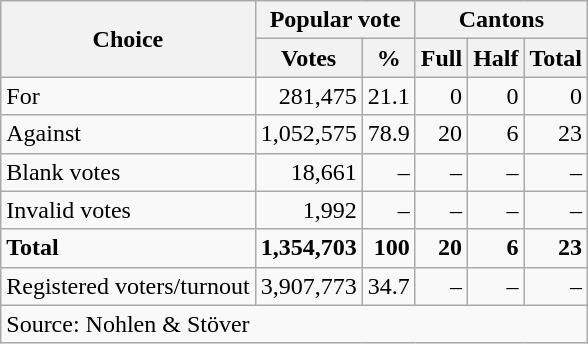<table class=wikitable style=text-align:right>
<tr>
<th rowspan=2>Choice</th>
<th colspan=2>Popular vote</th>
<th colspan=3>Cantons</th>
</tr>
<tr>
<th>Votes</th>
<th>%</th>
<th>Full</th>
<th>Half</th>
<th>Total</th>
</tr>
<tr>
<td align=left>For</td>
<td>281,475</td>
<td>21.1</td>
<td>0</td>
<td>0</td>
<td>0</td>
</tr>
<tr>
<td align=left>Against</td>
<td>1,052,575</td>
<td>78.9</td>
<td>20</td>
<td>6</td>
<td>23</td>
</tr>
<tr>
<td align=left>Blank votes</td>
<td>18,661</td>
<td>–</td>
<td>–</td>
<td>–</td>
<td>–</td>
</tr>
<tr>
<td align=left>Invalid votes</td>
<td>1,992</td>
<td>–</td>
<td>–</td>
<td>–</td>
<td>–</td>
</tr>
<tr>
<td align=left><strong>Total</strong></td>
<td><strong>1,354,703</strong></td>
<td><strong>100</strong></td>
<td><strong>20</strong></td>
<td><strong>6</strong></td>
<td><strong>23</strong></td>
</tr>
<tr>
<td align=left>Registered voters/turnout</td>
<td>3,907,773</td>
<td>34.7</td>
<td>–</td>
<td>–</td>
<td>–</td>
</tr>
<tr>
<td align=left colspan=11>Source: Nohlen & Stöver</td>
</tr>
</table>
